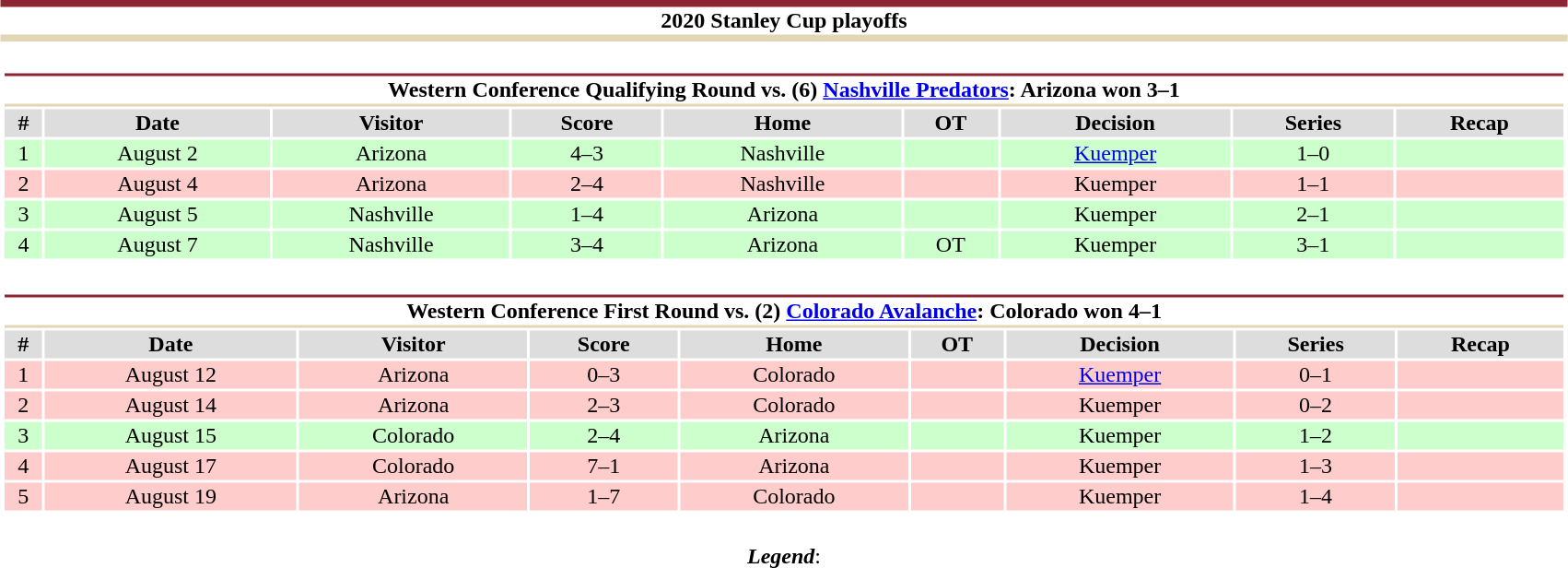<table class="toccolours" style="width:90%; clear:both; margin:1.5em auto; text-align:center;">
<tr>
<th colspan=9 style="background:#FFFFFF; border-top:#8C2633 5px solid; border-bottom:#E2D6B5 5px solid;">2020 Stanley Cup playoffs</th>
</tr>
<tr>
<td colspan=9><br><table class="toccolours collapsible collapsed" style="width:100%;">
<tr>
<th colspan=9 style="background:#FFFFFF; border-top:#8C2633 2px solid; border-bottom:#E2D6B5 2px solid;">Western Conference Qualifying Round vs. (6) <a href='#'>Nashville Predators</a>: Arizona won 3–1</th>
</tr>
<tr style="background:#ddd;">
<th>#</th>
<th>Date</th>
<th>Visitor</th>
<th>Score</th>
<th>Home</th>
<th>OT</th>
<th>Decision</th>
<th>Series</th>
<th>Recap</th>
</tr>
<tr style="background:#cfc;">
<td>1</td>
<td>August 2</td>
<td>Arizona</td>
<td>4–3</td>
<td>Nashville</td>
<td></td>
<td><a href='#'>Kuemper</a></td>
<td>1–0</td>
<td></td>
</tr>
<tr style="background:#fcc;">
<td>2</td>
<td>August 4</td>
<td>Arizona</td>
<td>2–4</td>
<td>Nashville</td>
<td></td>
<td>Kuemper</td>
<td>1–1</td>
<td></td>
</tr>
<tr style="background:#cfc;">
<td>3</td>
<td>August 5</td>
<td>Nashville</td>
<td>1–4</td>
<td>Arizona</td>
<td></td>
<td>Kuemper</td>
<td>2–1</td>
<td></td>
</tr>
<tr style="background:#cfc;">
<td>4</td>
<td>August 7</td>
<td>Nashville</td>
<td>3–4</td>
<td>Arizona</td>
<td>OT</td>
<td>Kuemper</td>
<td>3–1</td>
<td></td>
</tr>
</table>
</td>
</tr>
<tr>
<td colspan=9><br><table class="toccolours collapsible collapsed" style="width:100%;">
<tr>
<th colspan=9 style="background:#FFFFFF; border-top:#8C2633 2px solid; border-bottom:#E2D6B5 2px solid;">Western Conference First Round vs. (2) <a href='#'>Colorado Avalanche</a>: Colorado won 4–1</th>
</tr>
<tr style="background:#ddd;">
<th>#</th>
<th>Date</th>
<th>Visitor</th>
<th>Score</th>
<th>Home</th>
<th>OT</th>
<th>Decision</th>
<th>Series</th>
<th>Recap</th>
</tr>
<tr style="background:#fcc;">
<td>1</td>
<td>August 12</td>
<td>Arizona</td>
<td>0–3</td>
<td>Colorado</td>
<td></td>
<td><a href='#'>Kuemper</a></td>
<td>0–1</td>
<td></td>
</tr>
<tr style="background:#fcc;">
<td>2</td>
<td>August 14</td>
<td>Arizona</td>
<td>2–3</td>
<td>Colorado</td>
<td></td>
<td>Kuemper</td>
<td>0–2</td>
<td></td>
</tr>
<tr style="background:#cfc;">
<td>3</td>
<td>August 15</td>
<td>Colorado</td>
<td>2–4</td>
<td>Arizona</td>
<td></td>
<td>Kuemper</td>
<td>1–2</td>
<td></td>
</tr>
<tr style="background:#fcc;">
<td>4</td>
<td>August 17</td>
<td>Colorado</td>
<td>7–1</td>
<td>Arizona</td>
<td></td>
<td>Kuemper</td>
<td>1–3</td>
<td></td>
</tr>
<tr style="background:#fcc;">
<td>5</td>
<td>August 19</td>
<td>Arizona</td>
<td>1–7</td>
<td>Colorado</td>
<td></td>
<td>Kuemper</td>
<td>1–4</td>
<td></td>
</tr>
</table>
</td>
</tr>
<tr>
<td colspan="10" style="text-align:center;"><br><strong><em>Legend</em></strong>:

</td>
</tr>
</table>
